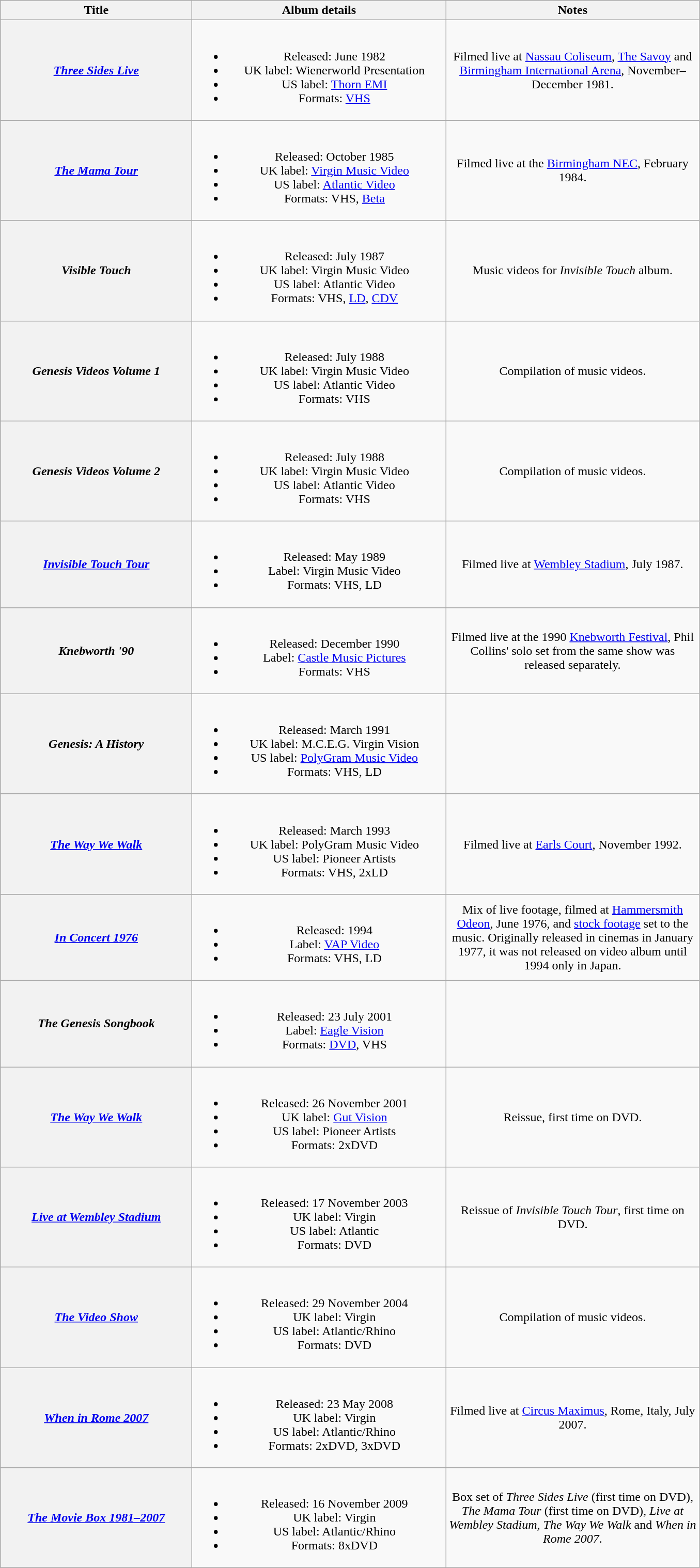<table class="wikitable plainrowheaders" style="text-align:center;">
<tr>
<th scope="col" style="width:15em;">Title</th>
<th scope="col" style="width:20em;">Album details</th>
<th scope="col" style="width:20em;">Notes</th>
</tr>
<tr>
<th scope="row"><em><a href='#'>Three Sides Live</a></em></th>
<td><br><ul><li>Released: June 1982</li><li>UK label: Wienerworld Presentation</li><li>US label: <a href='#'>Thorn EMI</a></li><li>Formats: <a href='#'>VHS</a></li></ul></td>
<td>Filmed live at <a href='#'>Nassau Coliseum</a>, <a href='#'>The Savoy</a> and <a href='#'>Birmingham International Arena</a>, November–December 1981.</td>
</tr>
<tr>
<th scope="row"><em><a href='#'>The Mama Tour</a></em></th>
<td><br><ul><li>Released: October 1985</li><li>UK label: <a href='#'>Virgin Music Video</a></li><li>US label: <a href='#'>Atlantic Video</a></li><li>Formats: VHS, <a href='#'>Beta</a></li></ul></td>
<td>Filmed live at the <a href='#'>Birmingham NEC</a>, February 1984.</td>
</tr>
<tr>
<th scope="row"><em>Visible Touch</em></th>
<td><br><ul><li>Released: July 1987</li><li>UK label: Virgin Music Video</li><li>US label: Atlantic Video</li><li>Formats: VHS, <a href='#'>LD</a>, <a href='#'>CDV</a></li></ul></td>
<td>Music videos for <em>Invisible Touch</em> album.</td>
</tr>
<tr>
<th scope="row"><em>Genesis Videos Volume 1</em></th>
<td><br><ul><li>Released: July 1988</li><li>UK label: Virgin Music Video</li><li>US label: Atlantic Video</li><li>Formats: VHS</li></ul></td>
<td>Compilation of music videos.</td>
</tr>
<tr>
<th scope="row"><em>Genesis Videos Volume 2</em></th>
<td><br><ul><li>Released: July 1988</li><li>UK label: Virgin Music Video</li><li>US label: Atlantic Video</li><li>Formats: VHS</li></ul></td>
<td>Compilation of music videos.</td>
</tr>
<tr>
<th scope="row"><em><a href='#'>Invisible Touch Tour</a></em></th>
<td><br><ul><li>Released: May 1989</li><li>Label: Virgin Music Video</li><li>Formats: VHS, LD</li></ul></td>
<td>Filmed live at <a href='#'>Wembley Stadium</a>, July 1987.</td>
</tr>
<tr>
<th scope="row"><em>Knebworth '90</em></th>
<td><br><ul><li>Released: December 1990</li><li>Label: <a href='#'>Castle Music Pictures</a></li><li>Formats: VHS</li></ul></td>
<td>Filmed live at the 1990 <a href='#'>Knebworth Festival</a>, Phil Collins' solo set from the same show was released separately.</td>
</tr>
<tr>
<th scope="row"><em>Genesis: A History</em></th>
<td><br><ul><li>Released: March 1991</li><li>UK label: M.C.E.G. Virgin Vision</li><li>US label: <a href='#'>PolyGram Music Video</a></li><li>Formats: VHS, LD</li></ul></td>
<td></td>
</tr>
<tr>
<th scope="row"><em><a href='#'>The Way We Walk</a></em></th>
<td><br><ul><li>Released: March 1993</li><li>UK label: PolyGram Music Video</li><li>US label: Pioneer Artists</li><li>Formats: VHS, 2xLD</li></ul></td>
<td>Filmed live at <a href='#'>Earls Court</a>, November 1992.</td>
</tr>
<tr>
<th scope="row"><em><a href='#'>In Concert 1976</a></em></th>
<td><br><ul><li>Released: 1994</li><li>Label: <a href='#'>VAP Video</a></li><li>Formats: VHS, LD</li></ul></td>
<td>Mix of live footage, filmed at <a href='#'>Hammersmith Odeon</a>, June 1976, and <a href='#'>stock footage</a> set to the music. Originally released in cinemas in January 1977, it was not released on video album until 1994 only in Japan.</td>
</tr>
<tr>
<th scope="row"><em>The Genesis Songbook</em></th>
<td><br><ul><li>Released: 23 July 2001</li><li>Label: <a href='#'>Eagle Vision</a></li><li>Formats: <a href='#'>DVD</a>, VHS</li></ul></td>
<td></td>
</tr>
<tr>
<th scope="row"><em><a href='#'>The Way We Walk</a></em></th>
<td><br><ul><li>Released: 26 November 2001</li><li>UK label: <a href='#'>Gut Vision</a></li><li>US label: Pioneer Artists</li><li>Formats: 2xDVD</li></ul></td>
<td>Reissue, first time on DVD.</td>
</tr>
<tr>
<th scope="row"><em><a href='#'>Live at Wembley Stadium</a></em></th>
<td><br><ul><li>Released: 17 November 2003</li><li>UK label: Virgin</li><li>US label: Atlantic</li><li>Formats: DVD</li></ul></td>
<td>Reissue of <em>Invisible Touch Tour</em>, first time on DVD.</td>
</tr>
<tr>
<th scope="row"><em><a href='#'>The Video Show</a></em></th>
<td><br><ul><li>Released: 29 November 2004</li><li>UK label: Virgin</li><li>US label: Atlantic/Rhino</li><li>Formats: DVD</li></ul></td>
<td>Compilation of music videos.</td>
</tr>
<tr>
<th scope="row"><em><a href='#'>When in Rome 2007</a></em></th>
<td><br><ul><li>Released: 23 May 2008</li><li>UK label: Virgin</li><li>US label: Atlantic/Rhino</li><li>Formats: 2xDVD, 3xDVD</li></ul></td>
<td>Filmed live at <a href='#'>Circus Maximus</a>, Rome, Italy, July 2007.</td>
</tr>
<tr>
<th scope="row"><em><a href='#'>The Movie Box 1981–2007</a></em></th>
<td><br><ul><li>Released: 16 November 2009</li><li>UK label: Virgin</li><li>US label: Atlantic/Rhino</li><li>Formats: 8xDVD</li></ul></td>
<td>Box set of <em>Three Sides Live</em> (first time on DVD), <em>The Mama Tour</em> (first time on DVD), <em>Live at Wembley Stadium</em>, <em>The Way We Walk</em> and <em>When in Rome 2007</em>.</td>
</tr>
</table>
